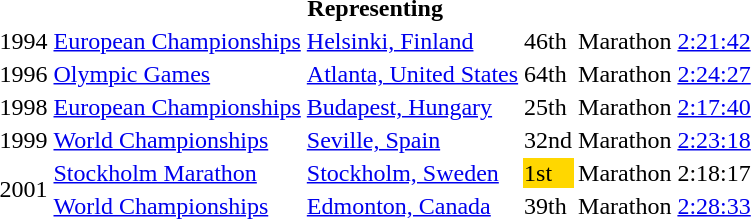<table>
<tr>
<th colspan="6">Representing </th>
</tr>
<tr>
<td>1994</td>
<td><a href='#'>European Championships</a></td>
<td><a href='#'>Helsinki, Finland</a></td>
<td>46th</td>
<td>Marathon</td>
<td><a href='#'>2:21:42</a></td>
</tr>
<tr>
<td>1996</td>
<td><a href='#'>Olympic Games</a></td>
<td><a href='#'>Atlanta, United States</a></td>
<td>64th</td>
<td>Marathon</td>
<td><a href='#'>2:24:27</a></td>
</tr>
<tr>
<td>1998</td>
<td><a href='#'>European Championships</a></td>
<td><a href='#'>Budapest, Hungary</a></td>
<td>25th</td>
<td>Marathon</td>
<td><a href='#'>2:17:40</a></td>
</tr>
<tr>
<td>1999</td>
<td><a href='#'>World Championships</a></td>
<td><a href='#'>Seville, Spain</a></td>
<td>32nd</td>
<td>Marathon</td>
<td><a href='#'>2:23:18</a></td>
</tr>
<tr>
<td rowspan=2>2001</td>
<td><a href='#'>Stockholm Marathon</a></td>
<td><a href='#'>Stockholm, Sweden</a></td>
<td bgcolor="gold">1st</td>
<td>Marathon</td>
<td>2:18:17</td>
</tr>
<tr>
<td><a href='#'>World Championships</a></td>
<td><a href='#'>Edmonton, Canada</a></td>
<td>39th</td>
<td>Marathon</td>
<td><a href='#'>2:28:33</a></td>
</tr>
</table>
